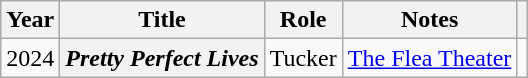<table class="wikitable plainrowheaders sortable">
<tr>
<th scope="col">Year</th>
<th scope="col">Title</th>
<th scope="col">Role</th>
<th scope="col" class="unsortable">Notes</th>
<th scope="col" class="unsortable"></th>
</tr>
<tr>
<td>2024</td>
<th scope="row"><em>Pretty Perfect Lives</em></th>
<td>Tucker</td>
<td><a href='#'>The Flea Theater</a></td>
<td align="center"></td>
</tr>
</table>
